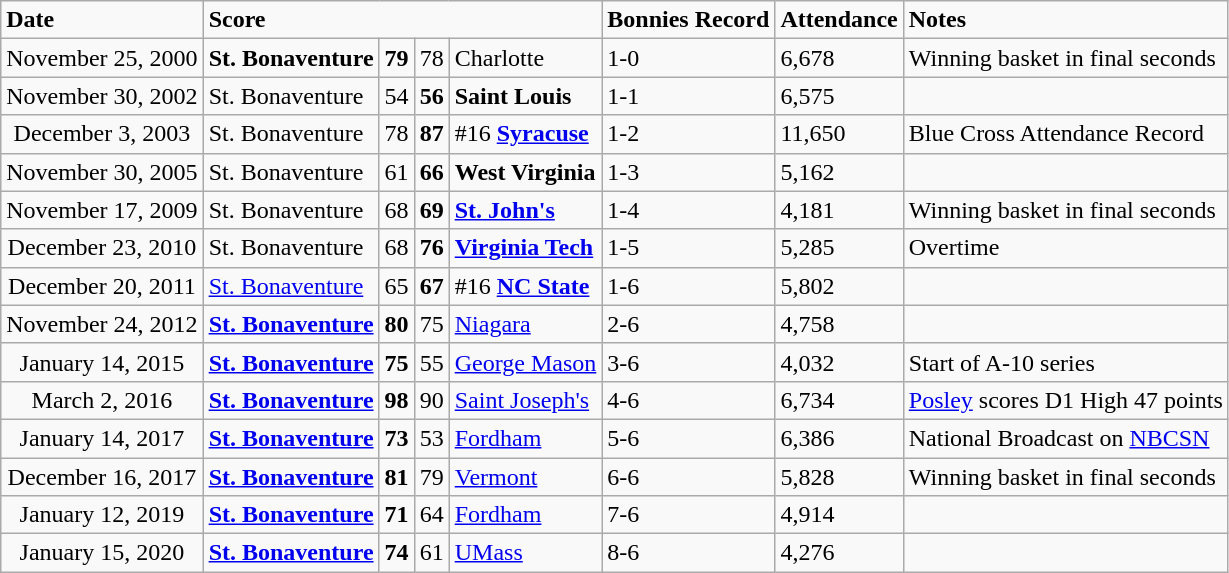<table class="wikitable" align=left">
<tr>
<td><strong>Date</strong></td>
<td colspan=4><strong>Score</strong></td>
<td><strong>Bonnies Record</strong></td>
<td><strong>Attendance</strong></td>
<td><strong>Notes</strong></td>
</tr>
<tr>
<td align=center>November 25, 2000</td>
<td><strong>St. Bonaventure</strong></td>
<td><strong>79</strong></td>
<td>78</td>
<td>Charlotte</td>
<td>1-0</td>
<td>6,678</td>
<td>Winning basket in final seconds</td>
</tr>
<tr>
<td align=center>November 30, 2002</td>
<td>St. Bonaventure</td>
<td>54</td>
<td><strong>56</strong></td>
<td><strong>Saint Louis</strong></td>
<td>1-1</td>
<td>6,575</td>
<td></td>
</tr>
<tr>
<td align=center>December 3, 2003</td>
<td>St. Bonaventure</td>
<td>78</td>
<td><strong>87</strong></td>
<td>#16 <strong><a href='#'>Syracuse</a></strong></td>
<td>1-2</td>
<td>11,650</td>
<td>Blue Cross Attendance Record</td>
</tr>
<tr>
<td align=center>November 30, 2005</td>
<td>St. Bonaventure</td>
<td>61</td>
<td><strong>66</strong></td>
<td><strong>West Virginia</strong></td>
<td>1-3</td>
<td>5,162</td>
<td></td>
</tr>
<tr>
<td align=center>November 17, 2009</td>
<td>St. Bonaventure</td>
<td>68</td>
<td><strong>69</strong></td>
<td><strong><a href='#'>St. John's</a></strong></td>
<td>1-4</td>
<td>4,181</td>
<td>Winning basket in final seconds</td>
</tr>
<tr>
<td align=center>December 23, 2010</td>
<td>St. Bonaventure</td>
<td>68</td>
<td><strong>76</strong></td>
<td><strong><a href='#'>Virginia Tech</a></strong></td>
<td>1-5</td>
<td>5,285</td>
<td>Overtime</td>
</tr>
<tr>
<td align=center>December 20, 2011</td>
<td><a href='#'>St. Bonaventure</a></td>
<td>65</td>
<td><strong>67</strong></td>
<td>#16 <strong><a href='#'>NC State</a></strong></td>
<td>1-6</td>
<td>5,802</td>
<td></td>
</tr>
<tr>
<td align=center>November 24, 2012</td>
<td><strong><a href='#'>St. Bonaventure</a></strong></td>
<td><strong>80</strong></td>
<td>75</td>
<td><a href='#'>Niagara</a></td>
<td>2-6</td>
<td>4,758</td>
<td></td>
</tr>
<tr>
<td align=center>January 14, 2015</td>
<td><strong><a href='#'>St. Bonaventure</a></strong></td>
<td><strong>75</strong></td>
<td>55</td>
<td><a href='#'>George Mason</a></td>
<td>3-6</td>
<td>4,032</td>
<td>Start of A-10 series</td>
</tr>
<tr>
<td align=center>March 2, 2016</td>
<td><strong><a href='#'>St. Bonaventure</a></strong></td>
<td><strong>98</strong></td>
<td>90</td>
<td><a href='#'>Saint Joseph's</a></td>
<td>4-6</td>
<td>6,734</td>
<td><a href='#'>Posley</a> scores D1 High 47 points </td>
</tr>
<tr>
<td align=center>January 14, 2017</td>
<td><strong><a href='#'>St. Bonaventure</a></strong></td>
<td><strong>73</strong></td>
<td>53</td>
<td><a href='#'>Fordham</a></td>
<td>5-6</td>
<td>6,386</td>
<td>National Broadcast on <a href='#'>NBCSN</a></td>
</tr>
<tr>
<td align=center>December 16, 2017</td>
<td><strong><a href='#'>St. Bonaventure</a></strong></td>
<td><strong>81</strong></td>
<td>79</td>
<td><a href='#'>Vermont</a></td>
<td>6-6</td>
<td>5,828</td>
<td>Winning basket in final seconds</td>
</tr>
<tr>
<td align=center>January 12, 2019</td>
<td><strong><a href='#'>St. Bonaventure</a></strong></td>
<td><strong>71</strong></td>
<td>64</td>
<td><a href='#'>Fordham</a></td>
<td>7-6</td>
<td>4,914</td>
<td></td>
</tr>
<tr>
<td align=center>January 15, 2020</td>
<td><strong><a href='#'>St. Bonaventure</a></strong></td>
<td><strong>74</strong></td>
<td>61</td>
<td><a href='#'>UMass</a></td>
<td>8-6</td>
<td>4,276</td>
<td></td>
</tr>
</table>
